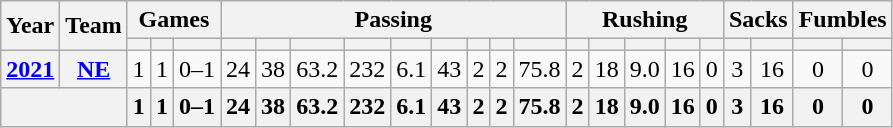<table class="wikitable" style="text-align:center;">
<tr>
<th rowspan="2">Year</th>
<th rowspan="2">Team</th>
<th colspan="3">Games</th>
<th colspan="9">Passing</th>
<th colspan="5">Rushing</th>
<th colspan="2">Sacks</th>
<th colspan="2">Fumbles</th>
</tr>
<tr>
<th></th>
<th></th>
<th></th>
<th></th>
<th></th>
<th></th>
<th></th>
<th></th>
<th></th>
<th></th>
<th></th>
<th></th>
<th></th>
<th></th>
<th></th>
<th></th>
<th></th>
<th></th>
<th></th>
<th></th>
<th></th>
</tr>
<tr>
<th><a href='#'>2021</a></th>
<th><a href='#'>NE</a></th>
<td>1</td>
<td>1</td>
<td>0–1</td>
<td>24</td>
<td>38</td>
<td>63.2</td>
<td>232</td>
<td>6.1</td>
<td>43</td>
<td>2</td>
<td>2</td>
<td>75.8</td>
<td>2</td>
<td>18</td>
<td>9.0</td>
<td>16</td>
<td>0</td>
<td>3</td>
<td>16</td>
<td>0</td>
<td>0</td>
</tr>
<tr>
<th colspan="2"></th>
<th>1</th>
<th>1</th>
<th>0–1</th>
<th>24</th>
<th>38</th>
<th>63.2</th>
<th>232</th>
<th>6.1</th>
<th>43</th>
<th>2</th>
<th>2</th>
<th>75.8</th>
<th>2</th>
<th>18</th>
<th>9.0</th>
<th>16</th>
<th>0</th>
<th>3</th>
<th>16</th>
<th>0</th>
<th>0</th>
</tr>
</table>
